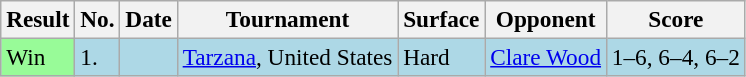<table class="sortable wikitable" style=font-size:97%>
<tr>
<th>Result</th>
<th>No.</th>
<th>Date</th>
<th>Tournament</th>
<th>Surface</th>
<th>Opponent</th>
<th>Score</th>
</tr>
<tr bgcolor=lightblue>
<td style="background:#98fb98;">Win</td>
<td>1.</td>
<td></td>
<td><a href='#'>Tarzana</a>, United States</td>
<td>Hard</td>
<td> <a href='#'>Clare Wood</a></td>
<td>1–6, 6–4, 6–2</td>
</tr>
</table>
